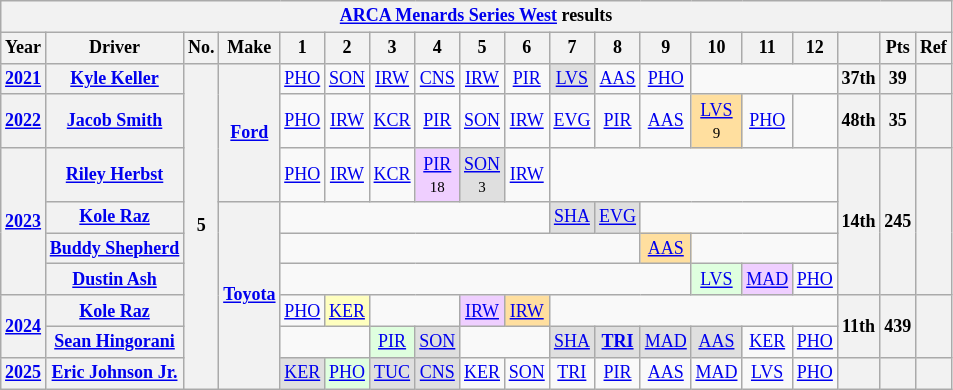<table class="wikitable" style="text-align:center; font-size:75%">
<tr>
<th colspan="19"><a href='#'>ARCA Menards Series West</a> results</th>
</tr>
<tr>
<th>Year</th>
<th>Driver</th>
<th>No.</th>
<th>Make</th>
<th>1</th>
<th>2</th>
<th>3</th>
<th>4</th>
<th>5</th>
<th>6</th>
<th>7</th>
<th>8</th>
<th>9</th>
<th>10</th>
<th>11</th>
<th>12</th>
<th></th>
<th>Pts</th>
<th>Ref</th>
</tr>
<tr>
<th><a href='#'>2021</a></th>
<th><a href='#'>Kyle Keller</a></th>
<th rowspan="9">5</th>
<th rowspan="3"><a href='#'>Ford</a></th>
<td><a href='#'>PHO</a></td>
<td><a href='#'>SON</a></td>
<td><a href='#'>IRW</a></td>
<td><a href='#'>CNS</a></td>
<td><a href='#'>IRW</a></td>
<td><a href='#'>PIR</a></td>
<td style="background:#DFDFDF;"><a href='#'>LVS</a><br></td>
<td><a href='#'>AAS</a></td>
<td><a href='#'>PHO</a></td>
<td colspan="3"></td>
<th>37th</th>
<th>39</th>
<th></th>
</tr>
<tr>
<th><a href='#'>2022</a></th>
<th><a href='#'>Jacob Smith</a></th>
<td><a href='#'>PHO</a></td>
<td><a href='#'>IRW</a></td>
<td><a href='#'>KCR</a></td>
<td><a href='#'>PIR</a></td>
<td><a href='#'>SON</a></td>
<td><a href='#'>IRW</a></td>
<td><a href='#'>EVG</a></td>
<td><a href='#'>PIR</a></td>
<td><a href='#'>AAS</a></td>
<td style="background:#FFDF9F;"><a href='#'>LVS</a><br><small>9</small></td>
<td><a href='#'>PHO</a></td>
<td colspan="1"></td>
<th>48th</th>
<th>35</th>
<th></th>
</tr>
<tr>
<th rowspan="4"><a href='#'>2023</a></th>
<th><a href='#'>Riley Herbst</a></th>
<td><a href='#'>PHO</a></td>
<td><a href='#'>IRW</a></td>
<td><a href='#'>KCR</a></td>
<td style="background:#EFCFFF;"><a href='#'>PIR</a><br><small>18</small></td>
<td style="background:#DFDFDF;"><a href='#'>SON</a><br><small>3</small></td>
<td><a href='#'>IRW</a></td>
<td colspan="6"></td>
<th rowspan="4">14th</th>
<th rowspan="4">245</th>
<th rowspan="4"></th>
</tr>
<tr>
<th><a href='#'>Kole Raz</a></th>
<th rowspan="6"><a href='#'>Toyota</a></th>
<td colspan="6"></td>
<td style="background:#DFDFDF;"><a href='#'>SHA</a><br></td>
<td style="background:#DFDFDF;"><a href='#'>EVG</a><br></td>
<td colspan="4"></td>
</tr>
<tr>
<th><a href='#'>Buddy Shepherd</a></th>
<td colspan="8"></td>
<td style="background:#FFDF9F;"><a href='#'>AAS</a><br></td>
<td colspan="3"></td>
</tr>
<tr>
<th><a href='#'>Dustin Ash</a></th>
<td colspan="9"></td>
<td style="background:#DFFFDF;"><a href='#'>LVS</a><br></td>
<td style="background:#EFCFFF;"><a href='#'>MAD</a><br></td>
<td><a href='#'>PHO</a></td>
</tr>
<tr>
<th rowspan="2"><a href='#'>2024</a></th>
<th><a href='#'>Kole Raz</a></th>
<td><a href='#'>PHO</a></td>
<td style="background:#FFFFBF;"><a href='#'>KER</a><br></td>
<td colspan="2"></td>
<td style="background:#EFCFFF;"><a href='#'>IRW</a><br></td>
<td style="background:#FFDF9F;"><a href='#'>IRW</a><br></td>
<td colspan="6"></td>
<th rowspan="2">11th</th>
<th rowspan="2">439</th>
<th rowspan="2"></th>
</tr>
<tr>
<th><a href='#'>Sean Hingorani</a></th>
<td colspan="2"></td>
<td style="background:#DFFFDF;"><a href='#'>PIR</a><br></td>
<td style="background:#DFDFDF;"><a href='#'>SON</a><br></td>
<td colspan="2"></td>
<td style="background:#DFDFDF;"><a href='#'>SHA</a><br></td>
<td style="background:#DFDFDF;"><strong><a href='#'>TRI</a></strong><br></td>
<td style="background:#DFDFDF;"><a href='#'>MAD</a><br></td>
<td style="background:#DFDFDF;"><a href='#'>AAS</a><br></td>
<td><a href='#'>KER</a></td>
<td><a href='#'>PHO</a></td>
</tr>
<tr>
<th><a href='#'>2025</a></th>
<th><a href='#'>Eric Johnson Jr.</a></th>
<td style="background:#DFDFDF;"><a href='#'>KER</a><br></td>
<td style="background:#DFFFDF;"><a href='#'>PHO</a><br></td>
<td style="background:#DFDFDF;"><a href='#'>TUC</a><br></td>
<td style="background:#DFDFDF;"><a href='#'>CNS</a><br></td>
<td><a href='#'>KER</a></td>
<td><a href='#'>SON</a></td>
<td><a href='#'>TRI</a></td>
<td><a href='#'>PIR</a></td>
<td><a href='#'>AAS</a></td>
<td><a href='#'>MAD</a></td>
<td><a href='#'>LVS</a></td>
<td><a href='#'>PHO</a></td>
<th></th>
<th></th>
<th></th>
</tr>
</table>
